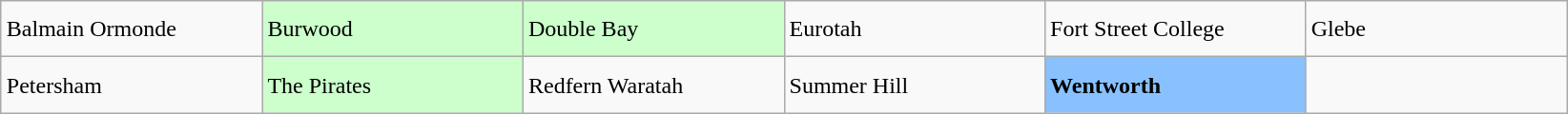<table class="wikitable" style="margin:auto; text-valign:center; text-align:left;">
<tr style="line-height:200%">
<td width="175">Balmain Ormonde</td>
<td width="175", style="background: #ccffcc;"> Burwood</td>
<td width="175", style="background: #ccffcc;">Double Bay</td>
<td width="175">Eurotah</td>
<td width="175">Fort Street College</td>
<td width="175">Glebe</td>
</tr>
<tr style="line-height:200%">
<td> Petersham</td>
<td style="background: #ccffcc;"> The Pirates</td>
<td>Redfern Waratah</td>
<td>Summer Hill</td>
<td style="background: #89c1ff;"><strong>Wentworth</strong></td>
<td></td>
</tr>
</table>
